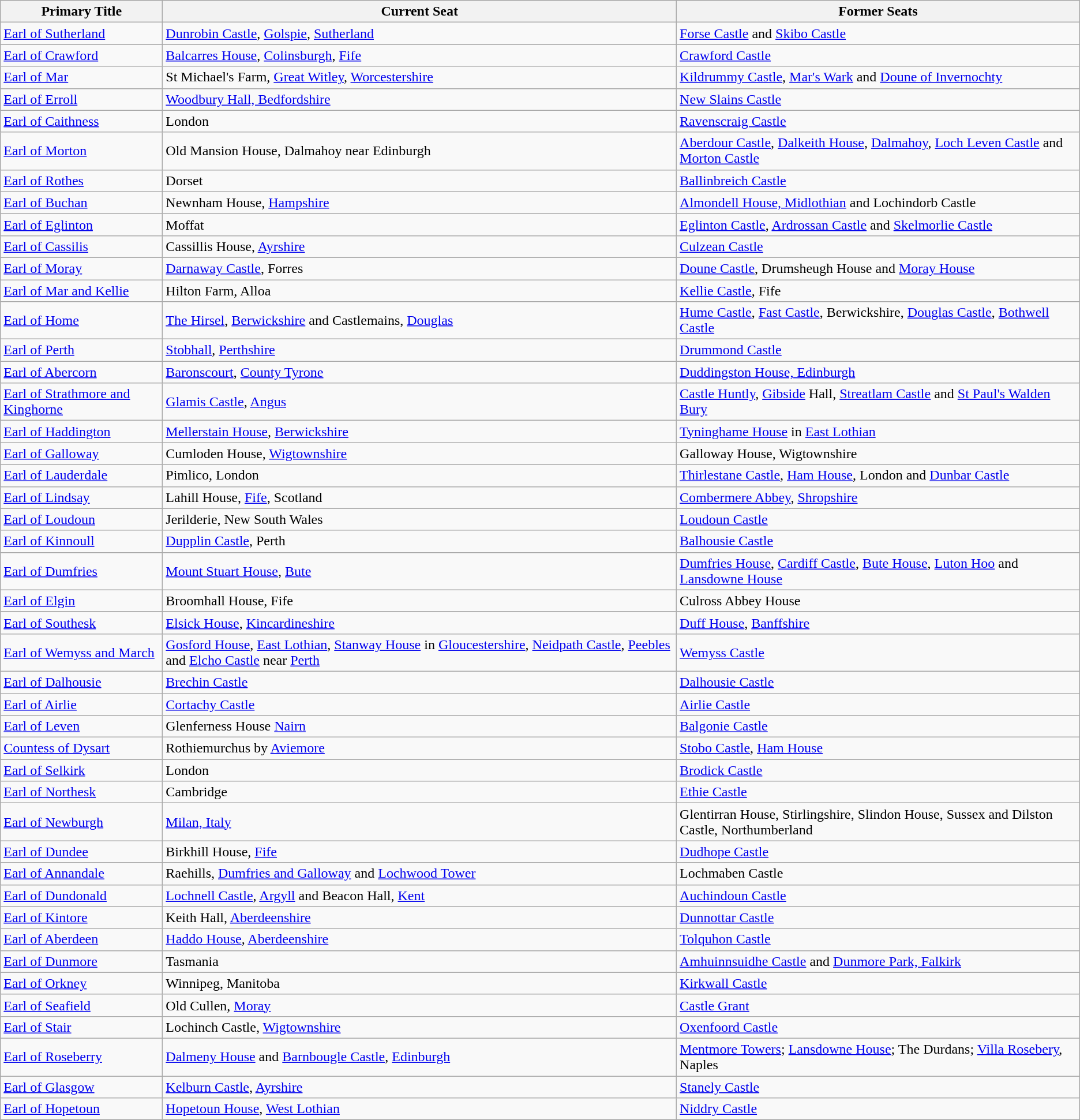<table class="wikitable" style="text-align:left">
<tr>
<th>Primary Title</th>
<th>Current Seat</th>
<th>Former Seats</th>
</tr>
<tr>
<td><a href='#'>Earl of Sutherland</a></td>
<td><a href='#'>Dunrobin Castle</a>, <a href='#'>Golspie</a>, <a href='#'>Sutherland</a></td>
<td><a href='#'>Forse Castle</a> and <a href='#'>Skibo Castle</a></td>
</tr>
<tr>
<td><a href='#'>Earl of Crawford</a></td>
<td><a href='#'>Balcarres House</a>, <a href='#'>Colinsburgh</a>, <a href='#'>Fife</a></td>
<td><a href='#'>Crawford Castle</a></td>
</tr>
<tr>
<td><a href='#'>Earl of Mar</a></td>
<td>St Michael's Farm, <a href='#'>Great Witley</a>, <a href='#'>Worcestershire</a></td>
<td><a href='#'>Kildrummy Castle</a>, <a href='#'>Mar's Wark</a> and <a href='#'>Doune of Invernochty</a></td>
</tr>
<tr>
<td><a href='#'>Earl of Erroll</a></td>
<td><a href='#'>Woodbury Hall, Bedfordshire</a></td>
<td><a href='#'>New Slains Castle</a></td>
</tr>
<tr>
<td><a href='#'>Earl of Caithness</a></td>
<td>London</td>
<td><a href='#'>Ravenscraig Castle</a></td>
</tr>
<tr>
<td><a href='#'>Earl of Morton</a></td>
<td>Old Mansion House, Dalmahoy near Edinburgh</td>
<td><a href='#'>Aberdour Castle</a>, <a href='#'>Dalkeith House</a>, <a href='#'>Dalmahoy</a>, <a href='#'>Loch Leven Castle</a> and <a href='#'>Morton Castle</a></td>
</tr>
<tr>
<td><a href='#'>Earl of Rothes</a></td>
<td>Dorset</td>
<td><a href='#'>Ballinbreich Castle</a></td>
</tr>
<tr>
<td><a href='#'>Earl of Buchan</a></td>
<td>Newnham House, <a href='#'>Hampshire</a></td>
<td><a href='#'>Almondell House, Midlothian</a> and Lochindorb Castle</td>
</tr>
<tr>
<td><a href='#'>Earl of Eglinton</a></td>
<td>Moffat</td>
<td><a href='#'>Eglinton Castle</a>, <a href='#'>Ardrossan Castle</a> and <a href='#'>Skelmorlie Castle</a></td>
</tr>
<tr>
<td><a href='#'>Earl of Cassilis</a></td>
<td>Cassillis House, <a href='#'>Ayrshire</a></td>
<td><a href='#'>Culzean Castle</a></td>
</tr>
<tr>
<td><a href='#'>Earl of Moray</a></td>
<td><a href='#'>Darnaway Castle</a>, Forres</td>
<td><a href='#'>Doune Castle</a>, Drumsheugh House and <a href='#'>Moray House</a></td>
</tr>
<tr>
<td><a href='#'>Earl of Mar and Kellie</a></td>
<td>Hilton Farm, Alloa</td>
<td><a href='#'>Kellie Castle</a>, Fife</td>
</tr>
<tr>
<td><a href='#'>Earl of Home</a></td>
<td><a href='#'>The Hirsel</a>, <a href='#'>Berwickshire</a> and Castlemains, <a href='#'>Douglas</a></td>
<td><a href='#'>Hume Castle</a>, <a href='#'>Fast Castle</a>, Berwickshire, <a href='#'>Douglas Castle</a>, <a href='#'>Bothwell Castle</a></td>
</tr>
<tr>
<td><a href='#'>Earl of Perth</a></td>
<td><a href='#'>Stobhall</a>, <a href='#'>Perthshire</a></td>
<td><a href='#'>Drummond Castle</a></td>
</tr>
<tr>
<td><a href='#'>Earl of Abercorn</a></td>
<td><a href='#'>Baronscourt</a>, <a href='#'>County Tyrone</a></td>
<td><a href='#'>Duddingston House, Edinburgh</a></td>
</tr>
<tr>
<td><a href='#'>Earl of Strathmore and Kinghorne</a></td>
<td><a href='#'>Glamis Castle</a>, <a href='#'>Angus</a></td>
<td><a href='#'>Castle Huntly</a>, <a href='#'>Gibside</a> Hall, <a href='#'>Streatlam Castle</a> and <a href='#'>St Paul's Walden Bury</a></td>
</tr>
<tr>
<td><a href='#'>Earl of Haddington</a></td>
<td><a href='#'>Mellerstain House</a>, <a href='#'>Berwickshire</a></td>
<td><a href='#'>Tyninghame House</a> in <a href='#'>East Lothian</a></td>
</tr>
<tr>
<td><a href='#'>Earl of Galloway</a></td>
<td>Cumloden House, <a href='#'>Wigtownshire</a></td>
<td>Galloway House, Wigtownshire</td>
</tr>
<tr>
<td><a href='#'>Earl of Lauderdale</a></td>
<td>Pimlico, London</td>
<td><a href='#'>Thirlestane Castle</a>, <a href='#'>Ham House</a>, London and <a href='#'>Dunbar Castle</a></td>
</tr>
<tr>
<td><a href='#'>Earl of Lindsay</a></td>
<td>Lahill House, <a href='#'>Fife</a>, Scotland</td>
<td><a href='#'>Combermere Abbey</a>, <a href='#'>Shropshire</a></td>
</tr>
<tr>
<td><a href='#'>Earl of Loudoun</a></td>
<td>Jerilderie, New South Wales</td>
<td><a href='#'>Loudoun Castle</a></td>
</tr>
<tr>
<td><a href='#'>Earl of Kinnoull</a></td>
<td><a href='#'>Dupplin Castle</a>, Perth</td>
<td><a href='#'>Balhousie Castle</a></td>
</tr>
<tr>
<td><a href='#'>Earl of Dumfries</a></td>
<td><a href='#'>Mount Stuart House</a>, <a href='#'>Bute</a></td>
<td><a href='#'>Dumfries House</a>, <a href='#'>Cardiff Castle</a>, <a href='#'>Bute House</a>, <a href='#'>Luton Hoo</a> and <a href='#'>Lansdowne House</a></td>
</tr>
<tr>
<td><a href='#'>Earl of Elgin</a></td>
<td>Broomhall House, Fife</td>
<td>Culross Abbey House</td>
</tr>
<tr>
<td><a href='#'>Earl of Southesk</a></td>
<td><a href='#'>Elsick House</a>, <a href='#'>Kincardineshire</a></td>
<td><a href='#'>Duff House</a>, <a href='#'>Banffshire</a></td>
</tr>
<tr>
<td><a href='#'>Earl of Wemyss and March</a></td>
<td><a href='#'>Gosford House</a>, <a href='#'>East Lothian</a>, <a href='#'>Stanway House</a> in <a href='#'>Gloucestershire</a>, <a href='#'>Neidpath Castle</a>, <a href='#'>Peebles</a> and <a href='#'>Elcho Castle</a> near <a href='#'>Perth</a></td>
<td><a href='#'>Wemyss Castle</a></td>
</tr>
<tr>
<td><a href='#'>Earl of Dalhousie</a></td>
<td><a href='#'>Brechin Castle</a></td>
<td><a href='#'>Dalhousie Castle</a></td>
</tr>
<tr>
<td><a href='#'>Earl of Airlie</a></td>
<td><a href='#'>Cortachy Castle</a></td>
<td><a href='#'>Airlie Castle</a></td>
</tr>
<tr>
<td><a href='#'>Earl of Leven</a></td>
<td>Glenferness House <a href='#'>Nairn</a></td>
<td><a href='#'>Balgonie Castle</a></td>
</tr>
<tr>
<td><a href='#'>Countess of Dysart</a></td>
<td>Rothiemurchus by <a href='#'>Aviemore</a></td>
<td><a href='#'>Stobo Castle</a>, <a href='#'>Ham House</a></td>
</tr>
<tr>
<td><a href='#'>Earl of Selkirk</a></td>
<td>London</td>
<td><a href='#'>Brodick Castle</a></td>
</tr>
<tr>
<td><a href='#'>Earl of Northesk</a></td>
<td>Cambridge</td>
<td><a href='#'>Ethie Castle</a></td>
</tr>
<tr>
<td><a href='#'>Earl of Newburgh</a></td>
<td><a href='#'>Milan, Italy</a></td>
<td>Glentirran House, Stirlingshire, Slindon House, Sussex and Dilston Castle, Northumberland</td>
</tr>
<tr>
<td><a href='#'>Earl of Dundee</a></td>
<td>Birkhill House, <a href='#'>Fife</a></td>
<td><a href='#'>Dudhope Castle</a></td>
</tr>
<tr>
<td><a href='#'>Earl of Annandale</a></td>
<td>Raehills, <a href='#'>Dumfries and Galloway</a> and <a href='#'>Lochwood Tower</a></td>
<td>Lochmaben Castle</td>
</tr>
<tr>
<td><a href='#'>Earl of Dundonald</a></td>
<td><a href='#'>Lochnell Castle</a>, <a href='#'>Argyll</a> and Beacon Hall, <a href='#'>Kent</a></td>
<td><a href='#'>Auchindoun Castle</a></td>
</tr>
<tr>
<td><a href='#'>Earl of Kintore</a></td>
<td>Keith Hall, <a href='#'>Aberdeenshire</a></td>
<td><a href='#'>Dunnottar Castle</a></td>
</tr>
<tr>
<td><a href='#'>Earl of Aberdeen</a></td>
<td><a href='#'>Haddo House</a>, <a href='#'>Aberdeenshire</a></td>
<td><a href='#'>Tolquhon Castle</a></td>
</tr>
<tr>
<td><a href='#'>Earl of Dunmore</a></td>
<td>Tasmania</td>
<td><a href='#'>Amhuinnsuidhe Castle</a> and <a href='#'>Dunmore Park, Falkirk</a></td>
</tr>
<tr>
<td><a href='#'>Earl of Orkney</a></td>
<td>Winnipeg, Manitoba</td>
<td><a href='#'>Kirkwall Castle</a></td>
</tr>
<tr>
<td><a href='#'>Earl of Seafield</a></td>
<td>Old Cullen, <a href='#'>Moray</a></td>
<td><a href='#'>Castle Grant</a></td>
</tr>
<tr>
<td><a href='#'>Earl of Stair</a></td>
<td>Lochinch Castle, <a href='#'>Wigtownshire</a></td>
<td><a href='#'>Oxenfoord Castle</a></td>
</tr>
<tr>
<td><a href='#'>Earl of Roseberry</a></td>
<td><a href='#'>Dalmeny House</a> and <a href='#'>Barnbougle Castle</a>, <a href='#'>Edinburgh</a></td>
<td><a href='#'>Mentmore Towers</a>; <a href='#'>Lansdowne House</a>; The Durdans; <a href='#'>Villa Rosebery</a>, Naples</td>
</tr>
<tr>
<td><a href='#'>Earl of Glasgow</a></td>
<td><a href='#'>Kelburn Castle</a>, <a href='#'>Ayrshire</a></td>
<td><a href='#'>Stanely Castle</a></td>
</tr>
<tr>
<td><a href='#'>Earl of Hopetoun</a></td>
<td><a href='#'>Hopetoun House</a>, <a href='#'>West Lothian</a></td>
<td><a href='#'>Niddry Castle</a></td>
</tr>
</table>
